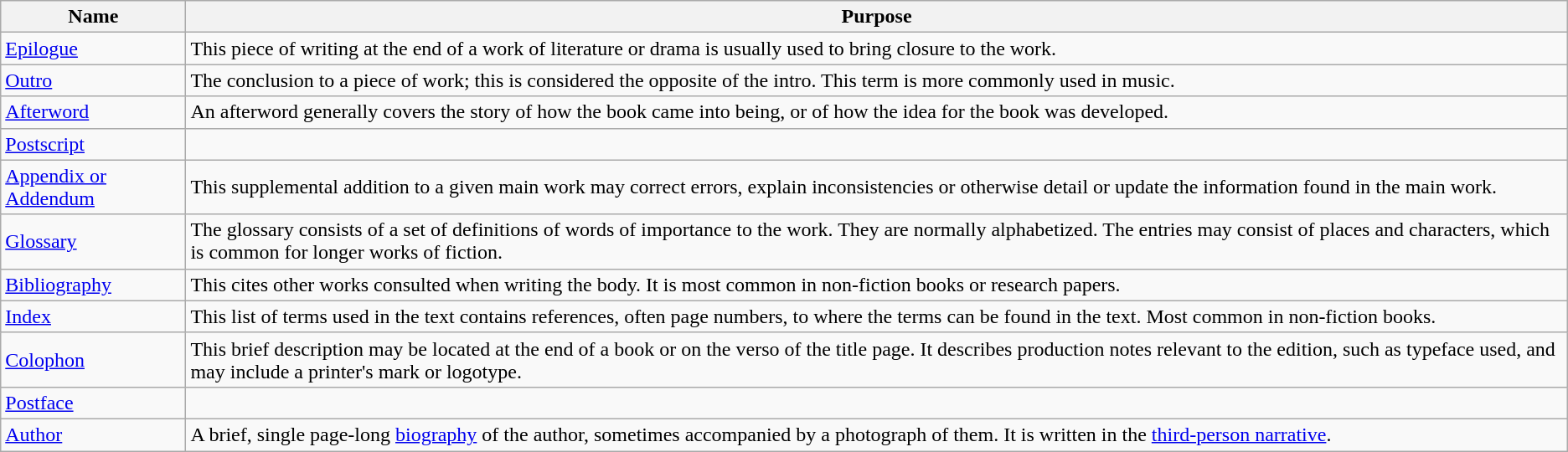<table class="wikitable">
<tr>
<th>Name</th>
<th>Purpose</th>
</tr>
<tr>
<td><a href='#'>Epilogue</a></td>
<td>This piece of writing at the end of a work of literature or drama is usually used to bring closure to the work.</td>
</tr>
<tr>
<td><a href='#'>Outro</a></td>
<td>The conclusion to a piece of work; this is considered the opposite of the intro. This term is more commonly used in music.</td>
</tr>
<tr>
<td><a href='#'>Afterword</a></td>
<td>An afterword generally covers the story of how the book came into being, or of how the idea for the book was developed.</td>
</tr>
<tr>
<td><a href='#'>Postscript</a></td>
<td></td>
</tr>
<tr>
<td><a href='#'>Appendix or Addendum</a></td>
<td>This supplemental addition to a given main work may correct errors, explain inconsistencies or otherwise detail or update the information found in the main work.</td>
</tr>
<tr>
<td><a href='#'>Glossary</a></td>
<td>The glossary consists of a set of definitions of words of importance to the work. They are normally alphabetized. The entries may consist of places and characters, which is common for longer works of fiction.</td>
</tr>
<tr>
<td><a href='#'>Bibliography</a></td>
<td>This cites other works consulted when writing the body. It is most common in non-fiction books or research papers.</td>
</tr>
<tr>
<td><a href='#'>Index</a></td>
<td>This list of terms used in the text contains references, often page numbers, to where the terms can be found in the text. Most common in non-fiction books.</td>
</tr>
<tr>
<td><a href='#'>Colophon</a></td>
<td>This brief description may be located at the end of a book or on the verso of the title page. It describes production notes relevant to the edition, such as typeface used, and may include a printer's mark or logotype.</td>
</tr>
<tr>
<td><a href='#'>Postface</a></td>
<td></td>
</tr>
<tr>
<td><a href='#'>Author</a></td>
<td>A brief, single page-long <a href='#'>biography</a> of the author, sometimes accompanied by a photograph of them. It is written in the <a href='#'>third-person narrative</a>.</td>
</tr>
</table>
